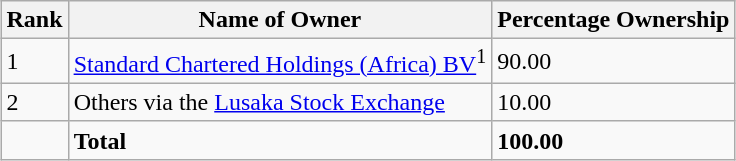<table class="wikitable sortable" style="margin-left:auto;margin-right:auto">
<tr>
<th style="width:2em;">Rank</th>
<th>Name of Owner</th>
<th>Percentage Ownership</th>
</tr>
<tr>
<td>1</td>
<td><a href='#'>Standard Chartered Holdings (Africa) BV</a><sup>1</sup></td>
<td>90.00</td>
</tr>
<tr>
<td>2</td>
<td>Others via the <a href='#'>Lusaka Stock Exchange</a></td>
<td>10.00</td>
</tr>
<tr>
<td></td>
<td><strong>Total</strong></td>
<td><strong>100.00</strong></td>
</tr>
</table>
